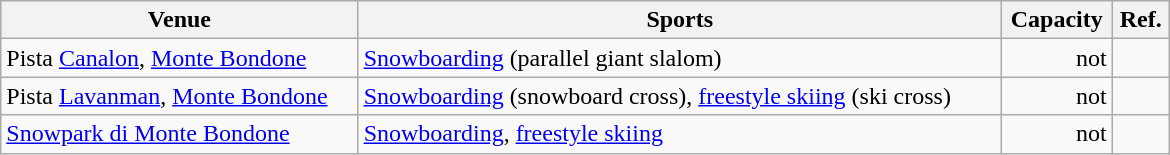<table class="wikitable sortable" width=780px>
<tr>
<th>Venue</th>
<th>Sports</th>
<th>Capacity</th>
<th>Ref.</th>
</tr>
<tr>
<td>Pista <a href='#'>Canalon</a>, <a href='#'>Monte Bondone</a></td>
<td><a href='#'>Snowboarding</a> (parallel giant slalom)</td>
<td align=right>not</td>
<td></td>
</tr>
<tr>
<td>Pista <a href='#'>Lavanman</a>, <a href='#'>Monte Bondone</a></td>
<td><a href='#'>Snowboarding</a> (snowboard cross), <a href='#'>freestyle skiing</a> (ski cross)</td>
<td align=right>not</td>
<td></td>
</tr>
<tr>
<td><a href='#'>Snowpark di Monte Bondone</a></td>
<td><a href='#'>Snowboarding</a>, <a href='#'>freestyle skiing</a></td>
<td align=right>not</td>
<td></td>
</tr>
</table>
